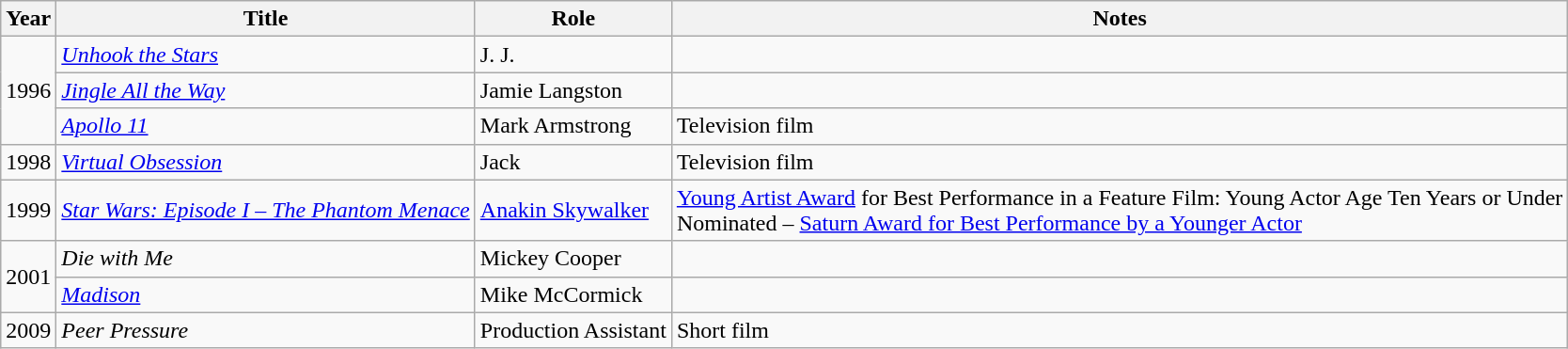<table class="wikitable">
<tr>
<th>Year</th>
<th>Title</th>
<th>Role</th>
<th class="unsortable">Notes</th>
</tr>
<tr>
<td rowspan=3>1996</td>
<td><em><a href='#'>Unhook the Stars</a></em></td>
<td>J. J.</td>
<td></td>
</tr>
<tr>
<td><em><a href='#'>Jingle All the Way</a></em></td>
<td>Jamie Langston</td>
<td></td>
</tr>
<tr>
<td><em><a href='#'>Apollo 11</a></em></td>
<td>Mark Armstrong</td>
<td>Television film</td>
</tr>
<tr>
<td>1998</td>
<td><em><a href='#'>Virtual Obsession</a></em></td>
<td>Jack</td>
<td>Television film</td>
</tr>
<tr>
<td>1999</td>
<td><em><a href='#'>Star Wars: Episode I – The Phantom Menace</a></em></td>
<td><a href='#'>Anakin Skywalker</a></td>
<td><a href='#'>Young Artist Award</a> for Best Performance in a Feature Film: Young Actor Age Ten Years or Under<br>Nominated – <a href='#'>Saturn Award for Best Performance by a Younger Actor</a></td>
</tr>
<tr>
<td rowspan="2">2001</td>
<td><em>Die with Me</em></td>
<td>Mickey Cooper</td>
<td></td>
</tr>
<tr>
<td><em><a href='#'>Madison</a></em></td>
<td>Mike McCormick</td>
<td></td>
</tr>
<tr>
<td>2009</td>
<td><em>Peer Pressure</em></td>
<td>Production Assistant</td>
<td>Short film</td>
</tr>
</table>
